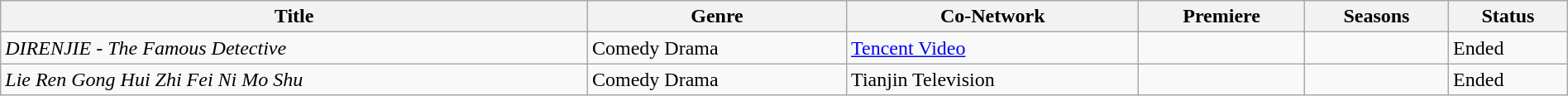<table class="wikitable sortable" id="dramashows" style="width:100%">
<tr>
<th>Title</th>
<th>Genre</th>
<th>Co-Network</th>
<th>Premiere</th>
<th>Seasons</th>
<th>Status</th>
</tr>
<tr>
<td><em>DIRENJIE - The Famous Detective</em></td>
<td>Comedy Drama</td>
<td><a href='#'>Tencent Video</a></td>
<td></td>
<td></td>
<td>Ended</td>
</tr>
<tr>
<td><em>Lie Ren Gong Hui Zhi Fei Ni Mo Shu</em></td>
<td>Comedy Drama</td>
<td>Tianjin Television</td>
<td></td>
<td></td>
<td>Ended</td>
</tr>
</table>
